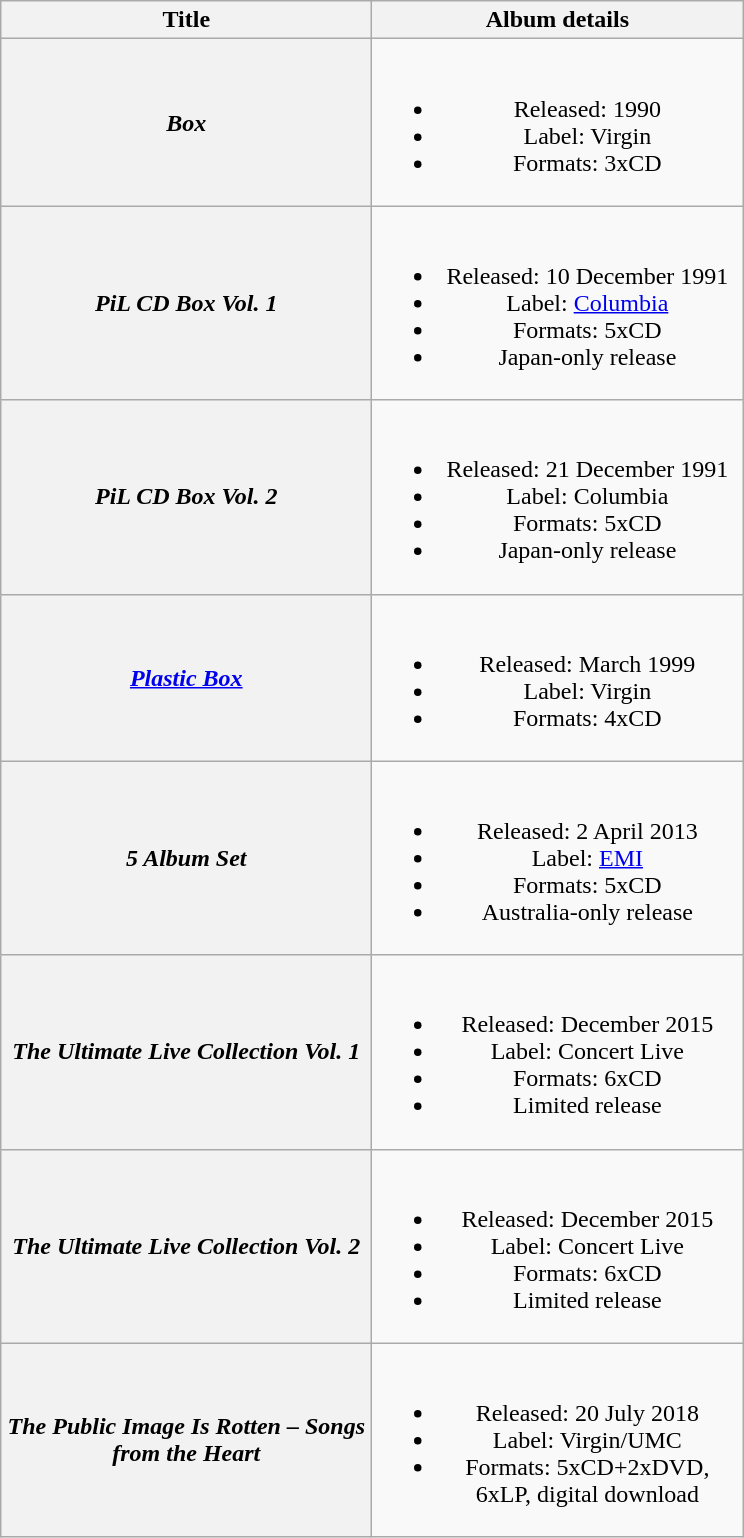<table class="wikitable plainrowheaders" style="text-align:center;">
<tr>
<th scope="col" style="width:15em;">Title</th>
<th scope="col" style="width:15em;">Album details</th>
</tr>
<tr>
<th scope="row"><em>Box</em></th>
<td><br><ul><li>Released: 1990</li><li>Label: Virgin</li><li>Formats: 3xCD</li></ul></td>
</tr>
<tr>
<th scope="row"><em>PiL CD Box Vol. 1</em></th>
<td><br><ul><li>Released: 10 December 1991</li><li>Label: <a href='#'>Columbia</a></li><li>Formats: 5xCD</li><li>Japan-only release</li></ul></td>
</tr>
<tr>
<th scope="row"><em>PiL CD Box Vol. 2</em></th>
<td><br><ul><li>Released: 21 December 1991</li><li>Label: Columbia</li><li>Formats: 5xCD</li><li>Japan-only release</li></ul></td>
</tr>
<tr>
<th scope="row"><em><a href='#'>Plastic Box</a></em></th>
<td><br><ul><li>Released: March 1999</li><li>Label: Virgin</li><li>Formats: 4xCD</li></ul></td>
</tr>
<tr>
<th scope="row"><em>5 Album Set</em></th>
<td><br><ul><li>Released: 2 April 2013</li><li>Label: <a href='#'>EMI</a></li><li>Formats: 5xCD</li><li>Australia-only release</li></ul></td>
</tr>
<tr>
<th scope="row"><em>The Ultimate Live Collection Vol. 1</em></th>
<td><br><ul><li>Released: December 2015</li><li>Label: Concert Live</li><li>Formats: 6xCD</li><li>Limited release</li></ul></td>
</tr>
<tr>
<th scope="row"><em>The Ultimate Live Collection Vol. 2</em></th>
<td><br><ul><li>Released: December 2015</li><li>Label: Concert Live</li><li>Formats: 6xCD</li><li>Limited release</li></ul></td>
</tr>
<tr>
<th scope="row"><em>The Public Image Is Rotten – Songs from the Heart</em></th>
<td><br><ul><li>Released: 20 July 2018</li><li>Label: Virgin/UMC</li><li>Formats: 5xCD+2xDVD, 6xLP, digital download</li></ul></td>
</tr>
</table>
